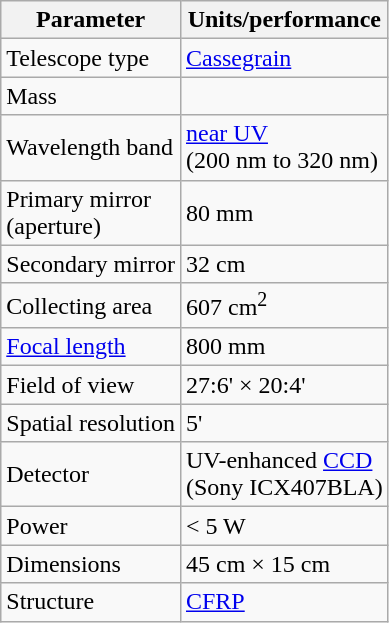<table class="wikitable floatright">
<tr>
<th>Parameter</th>
<th>Units/performance</th>
</tr>
<tr>
<td>Telescope type</td>
<td><a href='#'>Cassegrain</a></td>
</tr>
<tr>
<td>Mass</td>
<td></td>
</tr>
<tr>
<td>Wavelength band</td>
<td><a href='#'>near UV</a><br>(200 nm to 320 nm)</td>
</tr>
<tr>
<td>Primary mirror<br>(aperture)</td>
<td>80 mm</td>
</tr>
<tr>
<td>Secondary mirror</td>
<td>32 cm</td>
</tr>
<tr>
<td>Collecting area</td>
<td>607 cm<sup>2</sup></td>
</tr>
<tr>
<td><a href='#'>Focal length</a></td>
<td>800 mm</td>
</tr>
<tr>
<td>Field of view</td>
<td>27:6' × 20:4'</td>
</tr>
<tr>
<td>Spatial resolution</td>
<td>5'</td>
</tr>
<tr>
<td>Detector</td>
<td>UV-enhanced <a href='#'>CCD</a><br>(Sony ICX407BLA)</td>
</tr>
<tr>
<td>Power</td>
<td>< 5 W</td>
</tr>
<tr>
<td>Dimensions</td>
<td>45 cm × 15 cm</td>
</tr>
<tr>
<td>Structure</td>
<td><a href='#'>CFRP</a></td>
</tr>
</table>
